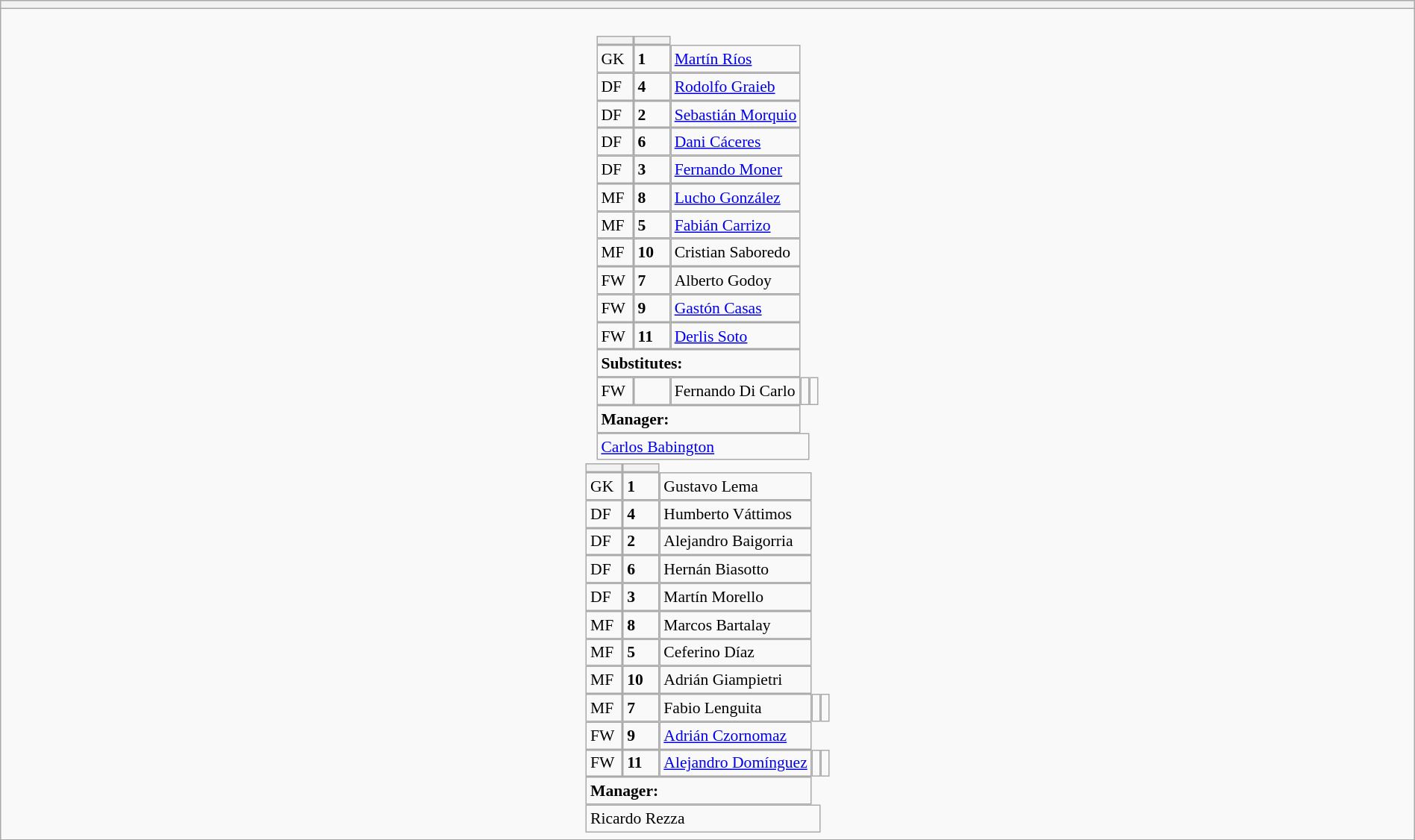<table style="width:100%" class="wikitable collapsible collapsed">
<tr>
<th></th>
</tr>
<tr>
<td><br>






<table style="font-size:90%; margin:0.2em auto;" cellspacing="0" cellpadding="0">
<tr>
<th width="25"></th>
<th width="25"></th>
</tr>
<tr>
<td>GK</td>
<td><strong>1</strong></td>
<td> <a href='#'>Martín Ríos</a></td>
</tr>
<tr>
<td>DF</td>
<td><strong>4</strong></td>
<td> <a href='#'>Rodolfo Graieb</a></td>
</tr>
<tr>
<td>DF</td>
<td><strong>2</strong></td>
<td> <a href='#'>Sebastián Morquio</a></td>
</tr>
<tr>
<td>DF</td>
<td><strong>6</strong></td>
<td> <a href='#'>Dani Cáceres</a></td>
</tr>
<tr>
<td>DF</td>
<td><strong>3</strong></td>
<td> <a href='#'>Fernando Moner</a></td>
</tr>
<tr>
<td>MF</td>
<td><strong>8</strong></td>
<td> <a href='#'>Lucho González</a></td>
</tr>
<tr>
<td>MF</td>
<td><strong>5</strong></td>
<td> <a href='#'>Fabián Carrizo</a></td>
</tr>
<tr>
<td>MF</td>
<td><strong>10</strong></td>
<td> Cristian Saboredo</td>
</tr>
<tr>
<td>FW</td>
<td><strong>7</strong></td>
<td> Alberto Godoy</td>
</tr>
<tr>
<td>FW</td>
<td><strong>9</strong></td>
<td> <a href='#'>Gastón Casas</a></td>
</tr>
<tr>
<td>FW</td>
<td><strong>11</strong></td>
<td> <a href='#'>Derlis Soto</a></td>
</tr>
<tr>
<td colspan=3><strong>Substitutes:</strong></td>
</tr>
<tr>
<td>FW</td>
<td><strong> </strong></td>
<td>Fernando Di Carlo</td>
<td></td>
<td></td>
</tr>
<tr>
<td colspan=3><strong>Manager:</strong></td>
</tr>
<tr>
<td colspan=4> <a href='#'>Carlos Babington</a></td>
</tr>
</table>
<table cellspacing="0" cellpadding="0" style="font-size:90%; margin:0.2em auto;">
<tr>
<th width="25"></th>
<th width="25"></th>
</tr>
<tr>
<td>GK</td>
<td><strong>1</strong></td>
<td> Gustavo Lema</td>
</tr>
<tr>
<td>DF</td>
<td><strong>4</strong></td>
<td> Humberto Váttimos</td>
</tr>
<tr>
<td>DF</td>
<td><strong>2</strong></td>
<td> Alejandro Baigorria</td>
</tr>
<tr>
<td>DF</td>
<td><strong>6</strong></td>
<td> Hernán Biasotto</td>
</tr>
<tr>
<td>DF</td>
<td><strong>3</strong></td>
<td> Martín Morello</td>
</tr>
<tr>
<td>MF</td>
<td><strong>8</strong></td>
<td> Marcos Bartalay</td>
</tr>
<tr>
<td>MF</td>
<td><strong>5</strong></td>
<td> Ceferino Díaz</td>
</tr>
<tr>
<td>MF</td>
<td><strong>10</strong></td>
<td> Adrián Giampietri</td>
</tr>
<tr>
<td>MF</td>
<td><strong>7</strong></td>
<td> Fabio Lenguita</td>
<td></td>
<td></td>
</tr>
<tr>
<td>FW</td>
<td><strong>9</strong></td>
<td> <a href='#'>Adrián Czornomaz</a></td>
</tr>
<tr>
<td>FW</td>
<td><strong>11</strong></td>
<td> <a href='#'>Alejandro Domínguez</a></td>
<td></td>
<td></td>
</tr>
<tr>
<td colspan=3><strong>Manager:</strong></td>
</tr>
<tr>
<td colspan=4> Ricardo Rezza</td>
</tr>
</table>
</td>
</tr>
</table>
